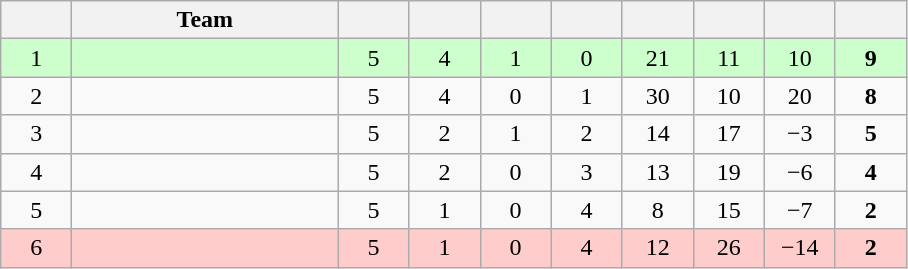<table class="wikitable" style="text-align:center;">
<tr>
<th width=40></th>
<th width=170>Team</th>
<th width=40></th>
<th width=40></th>
<th width=40></th>
<th width=40></th>
<th width=40></th>
<th width=40></th>
<th width=40></th>
<th width=40></th>
</tr>
<tr bgcolor="#ccffcc">
<td>1</td>
<td align=left></td>
<td>5</td>
<td>4</td>
<td>1</td>
<td>0</td>
<td>21</td>
<td>11</td>
<td>10</td>
<td><strong>9</strong></td>
</tr>
<tr>
<td>2</td>
<td align=left></td>
<td>5</td>
<td>4</td>
<td>0</td>
<td>1</td>
<td>30</td>
<td>10</td>
<td>20</td>
<td><strong>8</strong></td>
</tr>
<tr>
<td>3</td>
<td align=left></td>
<td>5</td>
<td>2</td>
<td>1</td>
<td>2</td>
<td>14</td>
<td>17</td>
<td>−3</td>
<td><strong>5</strong></td>
</tr>
<tr>
<td>4</td>
<td align=left></td>
<td>5</td>
<td>2</td>
<td>0</td>
<td>3</td>
<td>13</td>
<td>19</td>
<td>−6</td>
<td><strong>4</strong></td>
</tr>
<tr>
<td>5</td>
<td align=left></td>
<td>5</td>
<td>1</td>
<td>0</td>
<td>4</td>
<td>8</td>
<td>15</td>
<td>−7</td>
<td><strong>2</strong></td>
</tr>
<tr bgcolor="#ffcccc">
<td>6</td>
<td align=left></td>
<td>5</td>
<td>1</td>
<td>0</td>
<td>4</td>
<td>12</td>
<td>26</td>
<td>−14</td>
<td><strong>2</strong></td>
</tr>
</table>
